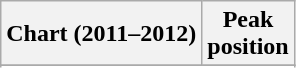<table class="wikitable sortable">
<tr>
<th align="left">Chart (2011–2012)</th>
<th align="center">Peak<br>position</th>
</tr>
<tr>
</tr>
<tr>
</tr>
<tr>
</tr>
</table>
